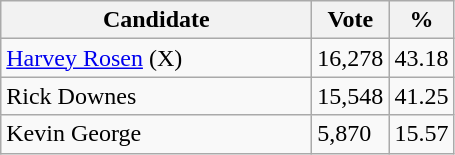<table class="wikitable">
<tr>
<th bgcolor="#DDDDFF" width="200px">Candidate</th>
<th bgcolor="#DDDDFF">Vote</th>
<th bgcolor="#DDDDFF">%</th>
</tr>
<tr>
<td><a href='#'>Harvey Rosen</a> (X)</td>
<td>16,278</td>
<td>43.18</td>
</tr>
<tr>
<td>Rick Downes</td>
<td>15,548</td>
<td>41.25</td>
</tr>
<tr>
<td>Kevin George</td>
<td>5,870</td>
<td>15.57</td>
</tr>
</table>
